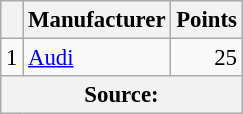<table class="wikitable" style="font-size: 95%;">
<tr>
<th scope="col"></th>
<th scope="col">Manufacturer</th>
<th scope="col">Points</th>
</tr>
<tr>
<td align=center>1</td>
<td> <a href='#'>Audi</a></td>
<td align=right>25</td>
</tr>
<tr>
<th colspan=4>Source:</th>
</tr>
</table>
